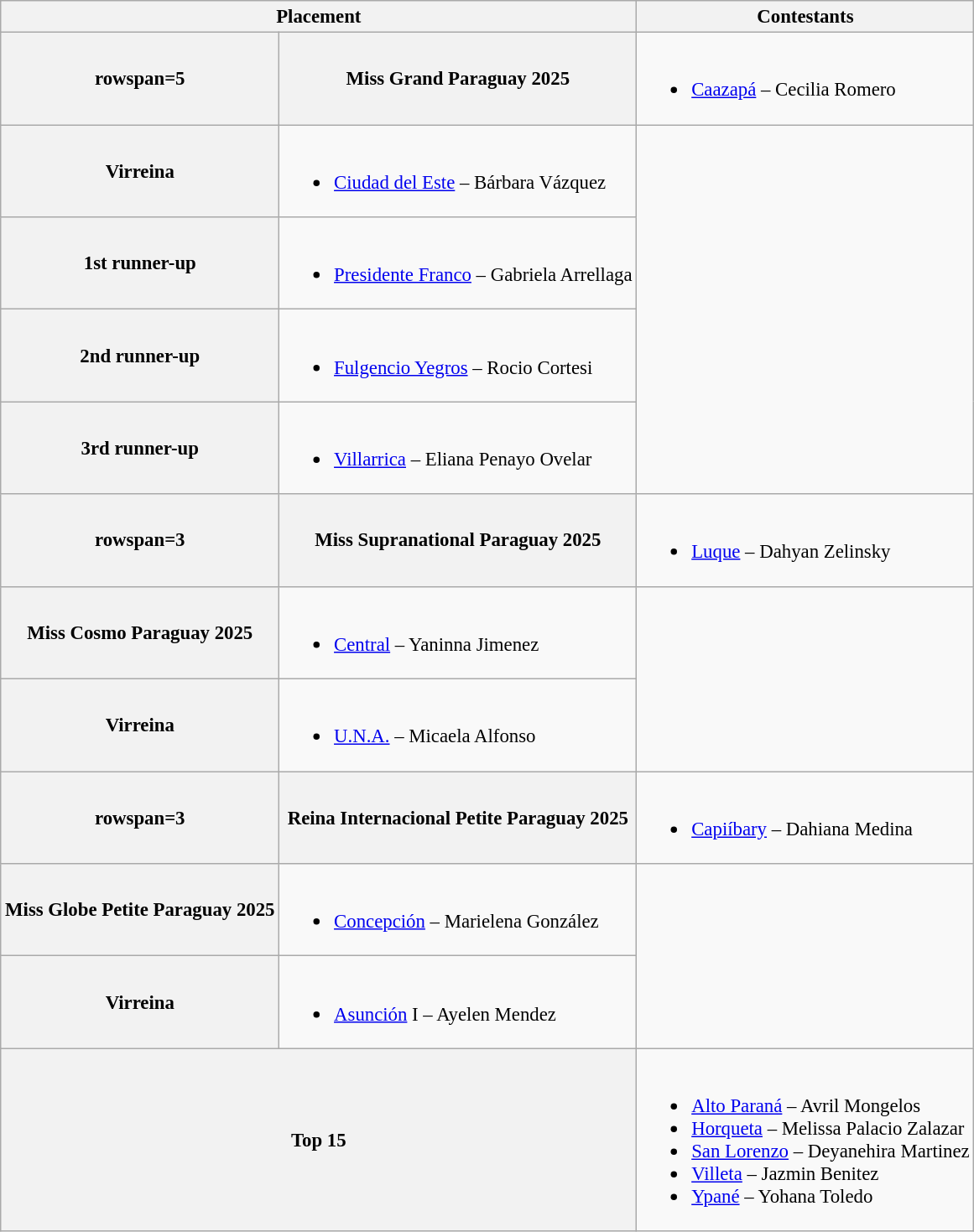<table class="wikitable" style="font-size: 95%;">
<tr>
<th colspan=2>Placement</th>
<th>Contestants</th>
</tr>
<tr>
<th>rowspan=5 </th>
<th>Miss Grand Paraguay 2025</th>
<td><br><ul><li><a href='#'>Caazapá</a> – Cecilia Romero</li></ul></td>
</tr>
<tr>
<th>Virreina</th>
<td><br><ul><li><a href='#'>Ciudad del Este</a> – Bárbara Vázquez</li></ul></td>
</tr>
<tr>
<th>1st runner-up</th>
<td><br><ul><li><a href='#'>Presidente Franco</a> – Gabriela Arrellaga</li></ul></td>
</tr>
<tr>
<th>2nd runner-up</th>
<td><br><ul><li><a href='#'>Fulgencio Yegros</a> – Rocio Cortesi</li></ul></td>
</tr>
<tr>
<th>3rd runner-up</th>
<td><br><ul><li><a href='#'>Villarrica</a> – Eliana Penayo Ovelar</li></ul></td>
</tr>
<tr>
<th>rowspan=3 </th>
<th>Miss Supranational Paraguay 2025</th>
<td><br><ul><li><a href='#'>Luque</a> – Dahyan Zelinsky</li></ul></td>
</tr>
<tr>
<th>Miss Cosmo Paraguay 2025</th>
<td><br><ul><li><a href='#'>Central</a> – Yaninna Jimenez</li></ul></td>
</tr>
<tr>
<th>Virreina</th>
<td><br><ul><li><a href='#'>U.N.A.</a> – Micaela Alfonso</li></ul></td>
</tr>
<tr>
<th>rowspan=3 </th>
<th>Reina Internacional Petite Paraguay 2025</th>
<td><br><ul><li><a href='#'>Capiíbary</a> – Dahiana Medina</li></ul></td>
</tr>
<tr>
<th>Miss Globe Petite Paraguay 2025</th>
<td><br><ul><li><a href='#'>Concepción</a> – Marielena González</li></ul></td>
</tr>
<tr>
<th>Virreina</th>
<td><br><ul><li><a href='#'>Asunción</a> I – Ayelen Mendez</li></ul></td>
</tr>
<tr>
<th colspan=2>Top 15</th>
<td><br><ul><li><a href='#'>Alto Paraná</a> – Avril Mongelos</li><li><a href='#'>Horqueta</a> – Melissa Palacio Zalazar</li><li><a href='#'>San Lorenzo</a> – Deyanehira Martinez</li><li><a href='#'>Villeta</a> – Jazmin Benitez</li><li><a href='#'>Ypané</a> – Yohana Toledo</li></ul></td>
</tr>
</table>
